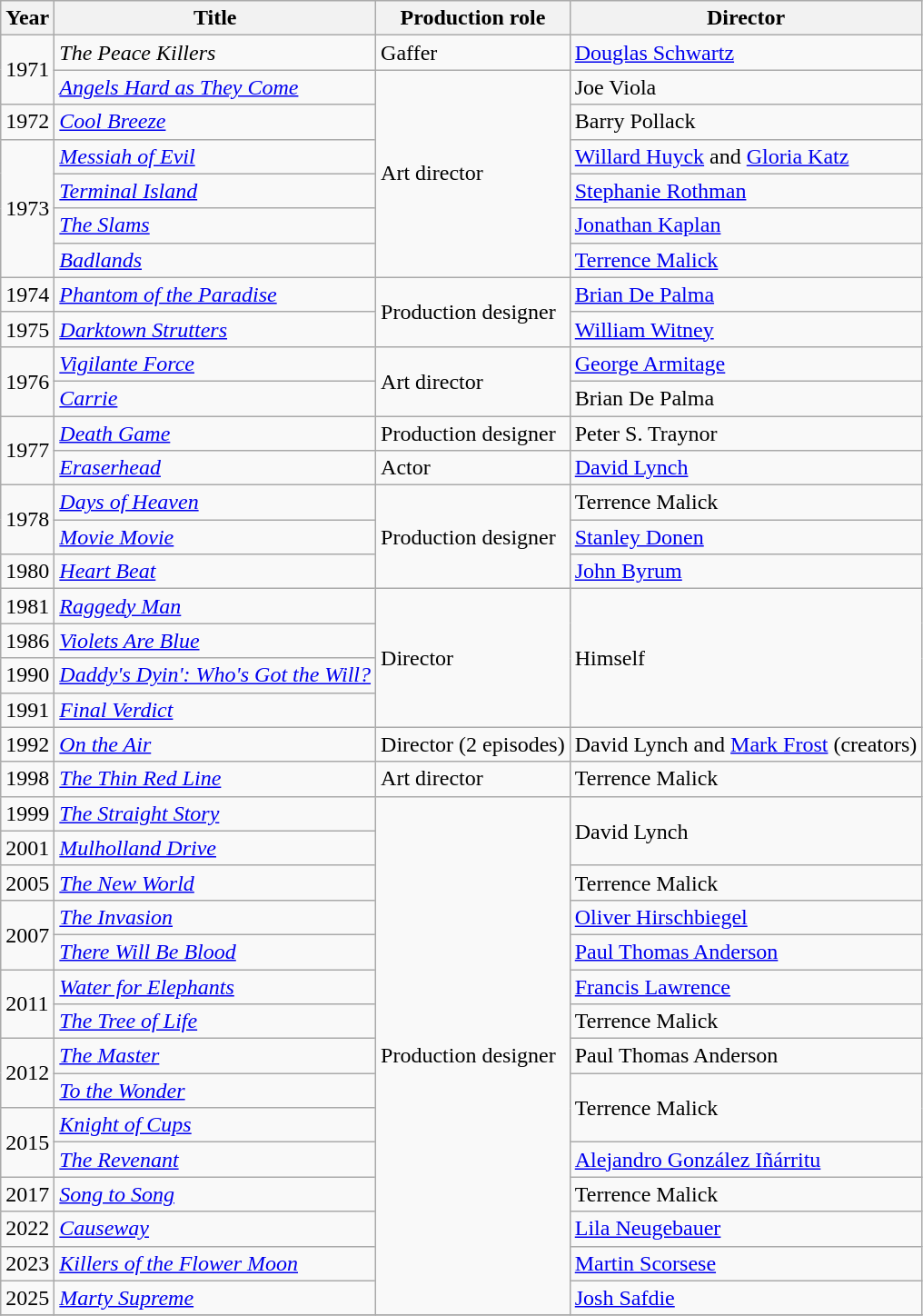<table class="wikitable sortable">
<tr>
<th>Year</th>
<th>Title</th>
<th>Production role</th>
<th>Director</th>
</tr>
<tr>
<td rowspan="2">1971</td>
<td><em>The Peace Killers</em></td>
<td>Gaffer</td>
<td><a href='#'>Douglas Schwartz</a></td>
</tr>
<tr>
<td><em><a href='#'>Angels Hard as They Come</a></em></td>
<td rowspan="6">Art director</td>
<td>Joe Viola</td>
</tr>
<tr>
<td>1972</td>
<td><em><a href='#'>Cool Breeze</a></em></td>
<td>Barry Pollack</td>
</tr>
<tr>
<td rowspan="4">1973</td>
<td><em><a href='#'>Messiah of Evil</a></em></td>
<td><a href='#'>Willard Huyck</a> and <a href='#'>Gloria Katz</a></td>
</tr>
<tr>
<td><em><a href='#'>Terminal Island</a></em></td>
<td><a href='#'>Stephanie Rothman</a></td>
</tr>
<tr>
<td><em><a href='#'>The Slams</a></em></td>
<td><a href='#'>Jonathan Kaplan</a></td>
</tr>
<tr>
<td><em><a href='#'>Badlands</a></em></td>
<td><a href='#'>Terrence Malick</a></td>
</tr>
<tr>
<td>1974</td>
<td><em><a href='#'>Phantom of the Paradise</a></em></td>
<td rowspan="2">Production designer</td>
<td><a href='#'>Brian De Palma</a></td>
</tr>
<tr>
<td>1975</td>
<td><em><a href='#'>Darktown Strutters</a></em></td>
<td><a href='#'>William Witney</a></td>
</tr>
<tr>
<td rowspan="2">1976</td>
<td><em><a href='#'>Vigilante Force</a></em></td>
<td rowspan="2">Art director</td>
<td><a href='#'>George Armitage</a></td>
</tr>
<tr>
<td><em><a href='#'>Carrie</a></em></td>
<td>Brian De Palma</td>
</tr>
<tr>
<td rowspan="2">1977</td>
<td><em><a href='#'>Death Game</a></em></td>
<td>Production designer</td>
<td>Peter S. Traynor</td>
</tr>
<tr>
<td><em><a href='#'>Eraserhead</a></em></td>
<td>Actor</td>
<td><a href='#'>David Lynch</a></td>
</tr>
<tr>
<td rowspan="2">1978</td>
<td><em><a href='#'>Days of Heaven</a></em></td>
<td rowspan="3">Production designer</td>
<td>Terrence Malick</td>
</tr>
<tr>
<td><em><a href='#'>Movie Movie</a></em></td>
<td><a href='#'>Stanley Donen</a></td>
</tr>
<tr>
<td>1980</td>
<td><em><a href='#'>Heart Beat</a></em></td>
<td><a href='#'>John Byrum</a></td>
</tr>
<tr>
<td>1981</td>
<td><em><a href='#'>Raggedy Man</a></em></td>
<td rowspan="4">Director</td>
<td rowspan="4">Himself</td>
</tr>
<tr>
<td>1986</td>
<td><em><a href='#'>Violets Are Blue</a></em></td>
</tr>
<tr>
<td>1990</td>
<td><em><a href='#'>Daddy's Dyin': Who's Got the Will?</a></em></td>
</tr>
<tr>
<td>1991</td>
<td><em><a href='#'>Final Verdict</a></em></td>
</tr>
<tr>
<td>1992</td>
<td><em><a href='#'>On the Air</a></em></td>
<td>Director (2 episodes)</td>
<td>David Lynch and <a href='#'>Mark Frost</a> (creators)</td>
</tr>
<tr>
<td>1998</td>
<td><em><a href='#'>The Thin Red Line</a></em></td>
<td>Art director</td>
<td>Terrence Malick</td>
</tr>
<tr>
<td>1999</td>
<td><em><a href='#'>The Straight Story</a></em></td>
<td rowspan="15">Production designer</td>
<td rowspan="2">David Lynch</td>
</tr>
<tr>
<td>2001</td>
<td><em><a href='#'>Mulholland Drive</a></em></td>
</tr>
<tr>
<td>2005</td>
<td><em><a href='#'>The New World</a></em></td>
<td>Terrence Malick</td>
</tr>
<tr>
<td rowspan="2">2007</td>
<td><em><a href='#'>The Invasion</a></em></td>
<td><a href='#'>Oliver Hirschbiegel</a></td>
</tr>
<tr>
<td><em><a href='#'>There Will Be Blood</a></em></td>
<td><a href='#'>Paul Thomas Anderson</a></td>
</tr>
<tr>
<td rowspan="2">2011</td>
<td><em><a href='#'>Water for Elephants</a></em></td>
<td><a href='#'>Francis Lawrence</a></td>
</tr>
<tr>
<td><em><a href='#'>The Tree of Life</a></em></td>
<td>Terrence Malick</td>
</tr>
<tr>
<td rowspan="2">2012</td>
<td><em><a href='#'>The Master</a></em></td>
<td>Paul Thomas Anderson</td>
</tr>
<tr>
<td><em><a href='#'>To the Wonder</a></em></td>
<td rowspan="2">Terrence Malick</td>
</tr>
<tr>
<td rowspan="2">2015</td>
<td><em><a href='#'>Knight of Cups</a></em></td>
</tr>
<tr>
<td><em><a href='#'>The Revenant</a></em></td>
<td><a href='#'>Alejandro González Iñárritu</a></td>
</tr>
<tr>
<td>2017</td>
<td><em><a href='#'>Song to Song</a></em></td>
<td>Terrence Malick</td>
</tr>
<tr>
<td>2022</td>
<td><em><a href='#'>Causeway</a></em></td>
<td><a href='#'>Lila Neugebauer</a></td>
</tr>
<tr>
<td>2023</td>
<td><em><a href='#'>Killers of the Flower Moon</a></em></td>
<td><a href='#'>Martin Scorsese</a></td>
</tr>
<tr>
<td>2025</td>
<td><em><a href='#'>Marty Supreme</a></em></td>
<td><a href='#'>Josh Safdie</a></td>
</tr>
<tr>
</tr>
</table>
